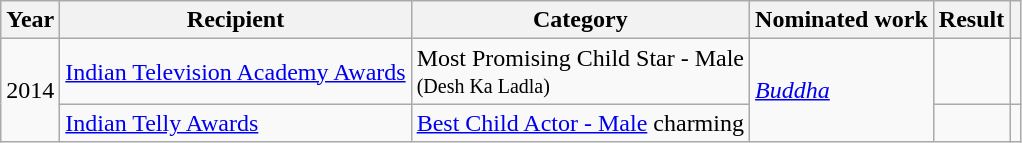<table class ="wikitable sortable">
<tr>
<th>Year</th>
<th>Recipient</th>
<th>Category</th>
<th>Nominated work</th>
<th>Result</th>
<th></th>
</tr>
<tr>
<td rowspan="2">2014</td>
<td><a href='#'>Indian Television Academy Awards</a></td>
<td>Most Promising Child Star - Male<br><small>(Desh Ka Ladla)</small></td>
<td rowspan="2"><em><a href='#'>Buddha</a></em></td>
<td></td>
<td style="text-align:center;"></td>
</tr>
<tr>
<td><a href='#'>Indian Telly Awards</a></td>
<td><a href='#'>Best Child Actor - Male</a> charming</td>
<td></td>
<td style="text-align:center;"></td>
</tr>
</table>
